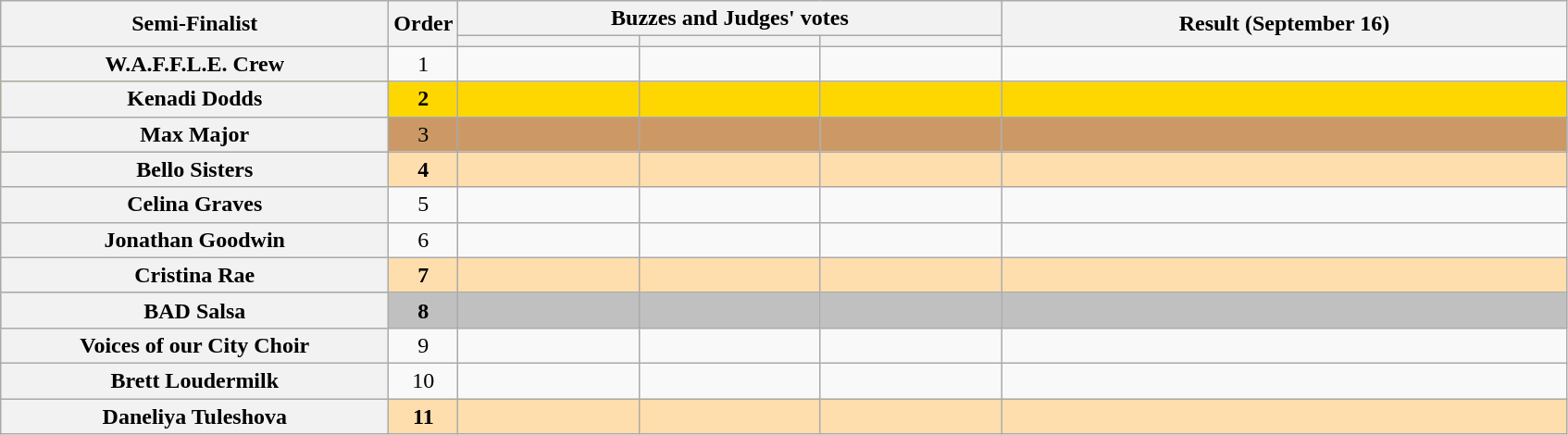<table class="wikitable plainrowheaders sortable" style="text-align:center;">
<tr>
<th scope="col" rowspan="2" class="unsortable" style="width:17em;">Semi-Finalist</th>
<th scope="col" rowspan="2" style="width:1em;">Order</th>
<th scope="col" colspan="3" class="unsortable" style="width:24em;">Buzzes and Judges' votes</th>
<th scope="col" rowspan="2" style="width:25em;">Result (September 16)</th>
</tr>
<tr>
<th scope="col" class="unsortable" style="width:6em;"></th>
<th scope="col" class="unsortable" style="width:6em;"></th>
<th scope="col" class="unsortable" style="width:6em;"></th>
</tr>
<tr>
<th scope="row">W.A.F.F.L.E. Crew</th>
<td>1</td>
<td style="text-align:center;"></td>
<td style="text-align:center;"></td>
<td style="text-align:center;"></td>
<td></td>
</tr>
<tr style="background:gold">
<th scope="row"><strong>Kenadi Dodds</strong></th>
<td><strong>2</strong></td>
<td style="text-align:center;"></td>
<td style="text-align:center;"></td>
<td style="text-align:center;"></td>
<td><strong></strong></td>
</tr>
<tr style="background:#c96">
<th scope="row">Max Major</th>
<td>3</td>
<td style="text-align:center;"></td>
<td style="text-align:center;"></td>
<td style="text-align:center;"></td>
<td></td>
</tr>
<tr style="background:NavajoWhite">
<th scope="row"><strong>Bello Sisters</strong></th>
<td><strong>4</strong></td>
<td style="text-align:center;"></td>
<td style="text-align:center;"></td>
<td style="text-align:center;"></td>
<td><strong></strong></td>
</tr>
<tr>
<th scope="row">Celina Graves</th>
<td>5</td>
<td style="text-align:center;"></td>
<td style="text-align:center;"></td>
<td style="text-align:center;"></td>
<td></td>
</tr>
<tr>
<th scope="row">Jonathan Goodwin</th>
<td>6</td>
<td style="text-align:center;"></td>
<td style="text-align:center;"></td>
<td style="text-align:center;"></td>
<td></td>
</tr>
<tr style="background:NavajoWhite">
<th scope="row"><strong>Cristina Rae</strong></th>
<td><strong>7</strong></td>
<td style="text-align:center;"></td>
<td style="text-align:center;"></td>
<td style="text-align:center;"></td>
<td><strong></strong></td>
</tr>
<tr style="background:silver">
<th scope="row"><strong>BAD Salsa</strong></th>
<td><strong>8</strong></td>
<td style="text-align:center;"></td>
<td style="text-align:center;"></td>
<td style="text-align:center;"></td>
<td><strong></strong></td>
</tr>
<tr>
<th scope="row">Voices of our City Choir</th>
<td>9</td>
<td style="text-align:center;"></td>
<td style="text-align:center;"></td>
<td style="text-align:center;"></td>
<td></td>
</tr>
<tr>
<th scope="row">Brett Loudermilk</th>
<td>10</td>
<td style="text-align:center;"></td>
<td style="text-align:center;"></td>
<td style="text-align:center;"></td>
<td></td>
</tr>
<tr style="background:NavajoWhite">
<th scope="row"><strong>Daneliya Tuleshova</strong></th>
<td><strong>11</strong></td>
<td style="text-align:center;"></td>
<td style="text-align:center;"></td>
<td style="text-align:center;"></td>
<td><strong></strong></td>
</tr>
</table>
